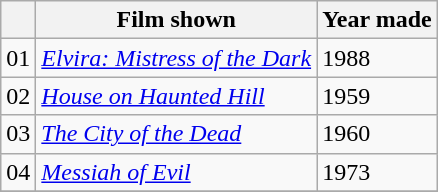<table class="wikitable sortable">
<tr>
<th></th>
<th>Film shown</th>
<th>Year made</th>
</tr>
<tr>
<td>01</td>
<td><em><a href='#'>Elvira: Mistress of the Dark</a></em></td>
<td>1988</td>
</tr>
<tr>
<td>02</td>
<td><em><a href='#'>House on Haunted Hill</a></em></td>
<td>1959</td>
</tr>
<tr>
<td>03</td>
<td><em><a href='#'>The City of the Dead</a></em></td>
<td>1960</td>
</tr>
<tr>
<td>04</td>
<td><em><a href='#'>Messiah of Evil</a></em></td>
<td>1973</td>
</tr>
<tr>
</tr>
</table>
